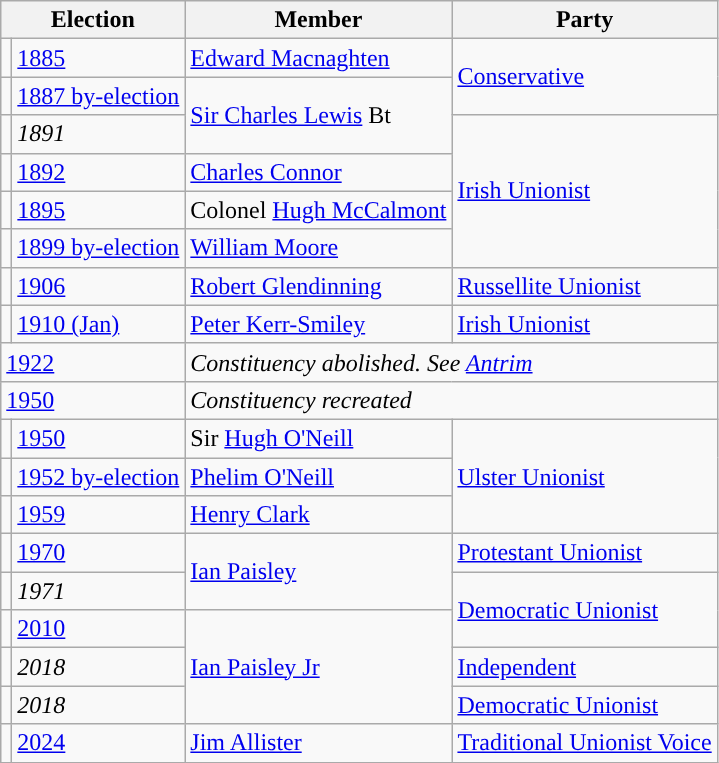<table class="wikitable">
<tr>
<th colspan="2">Election</th>
<th>Member</th>
<th>Party</th>
</tr>
<tr>
<td style="color:inherit;background-color: "></td>
<td><a href='#'>1885</a></td>
<td><a href='#'>Edward Macnaghten</a></td>
<td rowspan="2"><a href='#'>Conservative</a></td>
</tr>
<tr>
<td style="color:inherit;background-color: "></td>
<td><a href='#'>1887 by-election</a></td>
<td rowspan="2"><a href='#'>Sir Charles Lewis</a> Bt</td>
</tr>
<tr>
<td style="color:inherit;background-color: "></td>
<td><em>1891</em></td>
<td rowspan="4"><a href='#'>Irish Unionist</a></td>
</tr>
<tr>
<td style="color:inherit;background-color: "></td>
<td><a href='#'>1892</a></td>
<td><a href='#'>Charles Connor</a></td>
</tr>
<tr>
<td style="color:inherit;background-color: "></td>
<td><a href='#'>1895</a></td>
<td>Colonel <a href='#'>Hugh McCalmont</a></td>
</tr>
<tr>
<td style="color:inherit;background-color: "></td>
<td><a href='#'>1899 by-election</a></td>
<td><a href='#'>William Moore</a></td>
</tr>
<tr>
<td style="color:inherit;background-color: "></td>
<td><a href='#'>1906</a></td>
<td><a href='#'>Robert Glendinning</a></td>
<td><a href='#'>Russellite Unionist</a></td>
</tr>
<tr>
<td style="color:inherit;background-color: "></td>
<td><a href='#'>1910 (Jan)</a></td>
<td><a href='#'>Peter Kerr-Smiley</a></td>
<td><a href='#'>Irish Unionist</a></td>
</tr>
<tr>
<td colspan="2"><a href='#'>1922</a></td>
<td colspan="3"><em>Constituency abolished.  See <a href='#'>Antrim</a></em></td>
</tr>
<tr>
<td colspan="2"><a href='#'>1950</a></td>
<td colspan="3"><em>Constituency recreated</em></td>
</tr>
<tr>
<td style="color:inherit;background-color: "></td>
<td><a href='#'>1950</a></td>
<td>Sir <a href='#'>Hugh O'Neill</a></td>
<td rowspan="3"><a href='#'>Ulster Unionist</a></td>
</tr>
<tr>
<td style="color:inherit;background-color: "></td>
<td><a href='#'>1952 by-election</a></td>
<td><a href='#'>Phelim O'Neill</a></td>
</tr>
<tr>
<td style="color:inherit;background-color: "></td>
<td><a href='#'>1959</a></td>
<td><a href='#'>Henry Clark</a></td>
</tr>
<tr>
<td style="color:inherit;background-color: "></td>
<td><a href='#'>1970</a></td>
<td rowspan="2"><a href='#'>Ian Paisley</a></td>
<td><a href='#'>Protestant Unionist</a></td>
</tr>
<tr>
<td style="color:inherit;background-color: "></td>
<td><em>1971</em></td>
<td rowspan="2"><a href='#'>Democratic Unionist</a></td>
</tr>
<tr>
<td style="color:inherit;background-color: "></td>
<td><a href='#'>2010</a></td>
<td rowspan="3"><a href='#'>Ian Paisley Jr</a></td>
</tr>
<tr>
<td style="color:inherit;background-color: "></td>
<td><em>2018</em></td>
<td><a href='#'>Independent</a></td>
</tr>
<tr>
<td style="color:inherit;background-color: "></td>
<td><em>2018</em></td>
<td><a href='#'>Democratic Unionist</a></td>
</tr>
<tr>
<td style="color:inherit;background-color: "></td>
<td><a href='#'>2024</a></td>
<td><a href='#'>Jim Allister</a></td>
<td><a href='#'>Traditional Unionist Voice</a></td>
</tr>
</table>
